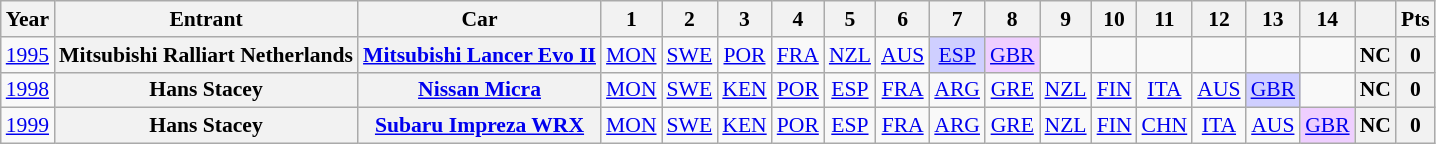<table class="wikitable" style="text-align:center; font-size:90%">
<tr>
<th>Year</th>
<th>Entrant</th>
<th>Car</th>
<th>1</th>
<th>2</th>
<th>3</th>
<th>4</th>
<th>5</th>
<th>6</th>
<th>7</th>
<th>8</th>
<th>9</th>
<th>10</th>
<th>11</th>
<th>12</th>
<th>13</th>
<th>14</th>
<th></th>
<th>Pts</th>
</tr>
<tr>
<td><a href='#'>1995</a></td>
<th>Mitsubishi Ralliart Netherlands</th>
<th><a href='#'>Mitsubishi Lancer Evo II</a></th>
<td><a href='#'>MON</a></td>
<td><a href='#'>SWE</a></td>
<td><a href='#'>POR</a></td>
<td><a href='#'>FRA</a></td>
<td><a href='#'>NZL</a></td>
<td><a href='#'>AUS</a></td>
<td style="background:#CFCFFF;"><a href='#'>ESP</a><br></td>
<td style="background:#EFCFFF;"><a href='#'>GBR</a><br></td>
<td></td>
<td></td>
<td></td>
<td></td>
<td></td>
<td></td>
<th>NC</th>
<th>0</th>
</tr>
<tr>
<td><a href='#'>1998</a></td>
<th>Hans Stacey</th>
<th><a href='#'>Nissan Micra</a></th>
<td><a href='#'>MON</a></td>
<td><a href='#'>SWE</a></td>
<td><a href='#'>KEN</a></td>
<td><a href='#'>POR</a></td>
<td><a href='#'>ESP</a></td>
<td><a href='#'>FRA</a></td>
<td><a href='#'>ARG</a></td>
<td><a href='#'>GRE</a></td>
<td><a href='#'>NZL</a></td>
<td><a href='#'>FIN</a></td>
<td><a href='#'>ITA</a></td>
<td><a href='#'>AUS</a></td>
<td style="background:#CFCFFF;"><a href='#'>GBR</a><br></td>
<td></td>
<th>NC</th>
<th>0</th>
</tr>
<tr>
<td><a href='#'>1999</a></td>
<th>Hans Stacey</th>
<th><a href='#'>Subaru Impreza WRX</a></th>
<td><a href='#'>MON</a></td>
<td><a href='#'>SWE</a></td>
<td><a href='#'>KEN</a></td>
<td><a href='#'>POR</a></td>
<td><a href='#'>ESP</a></td>
<td><a href='#'>FRA</a></td>
<td><a href='#'>ARG</a></td>
<td><a href='#'>GRE</a></td>
<td><a href='#'>NZL</a></td>
<td><a href='#'>FIN</a></td>
<td><a href='#'>CHN</a></td>
<td><a href='#'>ITA</a></td>
<td><a href='#'>AUS</a></td>
<td style="background:#EFCFFF;"><a href='#'>GBR</a><br></td>
<th>NC</th>
<th>0</th>
</tr>
</table>
